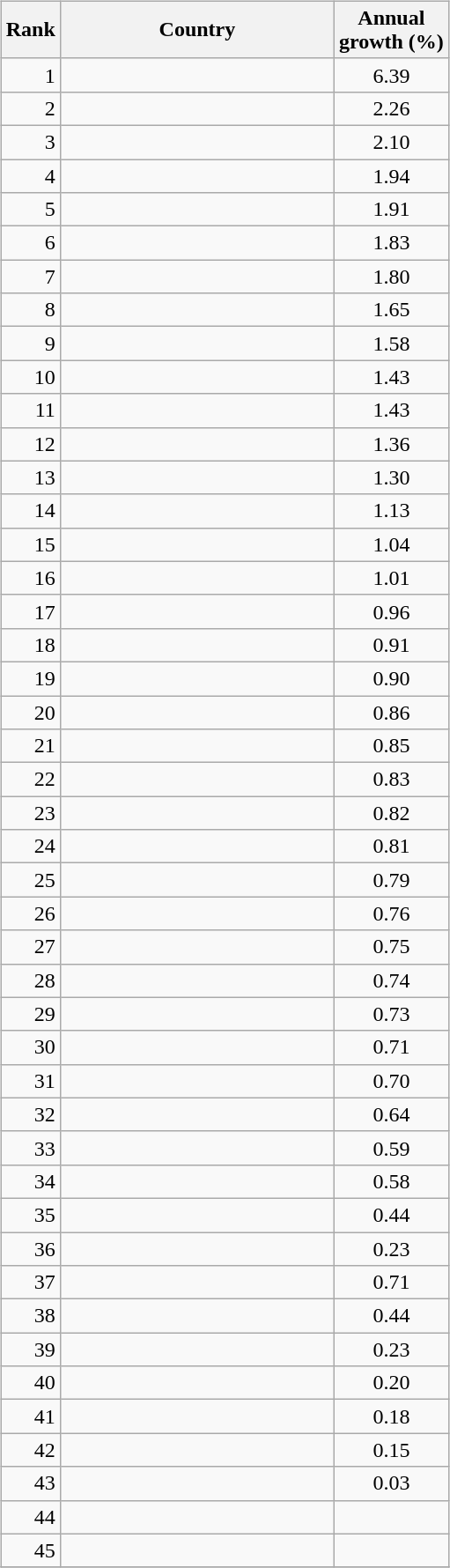<table>
<tr>
<td width="25%" align="centre"></td>
</tr>
<tr valign="top">
<td><br><table class="wikitable sortable">
<tr>
<th style="width:2em;margin-left:auto;margin-right:auto" ! data-sort-type="number">Rank</th>
<th style="width: 200px;">Country</th>
<th>Annual<br>growth (%)</th>
</tr>
<tr>
<td align=right>1</td>
<td></td>
<td align=center>6.39</td>
</tr>
<tr>
<td align=right>2</td>
<td></td>
<td align=center>2.26</td>
</tr>
<tr>
<td align=right>3</td>
<td></td>
<td align=center>2.10</td>
</tr>
<tr>
<td align=right>4</td>
<td></td>
<td align=center>1.94</td>
</tr>
<tr>
<td align=right>5</td>
<td></td>
<td align=center>1.91</td>
</tr>
<tr>
<td align=right>6</td>
<td></td>
<td align=center>1.83</td>
</tr>
<tr>
<td align=right>7</td>
<td></td>
<td align=center>1.80</td>
</tr>
<tr>
<td align=right>8</td>
<td></td>
<td align=center>1.65</td>
</tr>
<tr>
<td align=right>9</td>
<td></td>
<td align=center>1.58</td>
</tr>
<tr>
<td align=right>10</td>
<td></td>
<td align=center>1.43</td>
</tr>
<tr>
<td align=right>11</td>
<td></td>
<td align=center>1.43</td>
</tr>
<tr>
<td align=right>12</td>
<td></td>
<td align=center>1.36</td>
</tr>
<tr>
<td align=right>13</td>
<td></td>
<td align=center>1.30</td>
</tr>
<tr>
<td align=right>14</td>
<td></td>
<td align=center>1.13</td>
</tr>
<tr>
<td align=right>15</td>
<td></td>
<td align=center>1.04</td>
</tr>
<tr>
<td align=right>16</td>
<td></td>
<td align=center>1.01</td>
</tr>
<tr>
<td align=right>17</td>
<td></td>
<td align=center>0.96</td>
</tr>
<tr>
<td align=right>18</td>
<td></td>
<td align=center>0.91</td>
</tr>
<tr>
<td align=right>19</td>
<td></td>
<td align=center>0.90</td>
</tr>
<tr>
<td align=right>20</td>
<td></td>
<td align=center>0.86</td>
</tr>
<tr>
<td align=right>21</td>
<td></td>
<td align=center>0.85</td>
</tr>
<tr>
<td align=right>22</td>
<td></td>
<td align=center>0.83</td>
</tr>
<tr>
<td align=right>23</td>
<td></td>
<td align=center>0.82</td>
</tr>
<tr>
<td align=right>24</td>
<td></td>
<td align=center>0.81</td>
</tr>
<tr>
<td align=right>25</td>
<td></td>
<td align=center>0.79</td>
</tr>
<tr>
<td align=right>26</td>
<td></td>
<td align=center>0.76</td>
</tr>
<tr>
<td align=right>27</td>
<td></td>
<td align=center>0.75</td>
</tr>
<tr>
<td align=right>28</td>
<td></td>
<td align=center>0.74</td>
</tr>
<tr>
<td align=right>29</td>
<td></td>
<td align=center>0.73</td>
</tr>
<tr>
<td align=right>30</td>
<td></td>
<td align=center>0.71</td>
</tr>
<tr>
<td align=right>31</td>
<td></td>
<td align=center>0.70</td>
</tr>
<tr>
<td align=right>32</td>
<td></td>
<td align=center>0.64</td>
</tr>
<tr>
<td align=right>33</td>
<td></td>
<td align=center>0.59</td>
</tr>
<tr>
<td align=right>34</td>
<td></td>
<td align=center>0.58</td>
</tr>
<tr>
<td align=right>35</td>
<td></td>
<td align=center>0.44</td>
</tr>
<tr>
<td align=right>36</td>
<td></td>
<td align=center>0.23</td>
</tr>
<tr>
<td align=right>37</td>
<td></td>
<td align=center>0.71</td>
</tr>
<tr>
<td align=right>38</td>
<td></td>
<td align=center>0.44</td>
</tr>
<tr>
<td align=right>39</td>
<td></td>
<td align=center>0.23</td>
</tr>
<tr>
<td align=right>40</td>
<td></td>
<td align=center>0.20</td>
</tr>
<tr>
<td align=right>41</td>
<td></td>
<td align=center>0.18</td>
</tr>
<tr>
<td align=right>42</td>
<td></td>
<td align=center>0.15</td>
</tr>
<tr>
<td align=right>43</td>
<td></td>
<td align=center>0.03</td>
</tr>
<tr>
<td align=right>44</td>
<td></td>
<td align=center></td>
</tr>
<tr>
<td align=right>45</td>
<td></td>
<td align=center></td>
</tr>
<tr>
</tr>
</table>
</td>
</tr>
<tr valign="top">
</tr>
</table>
